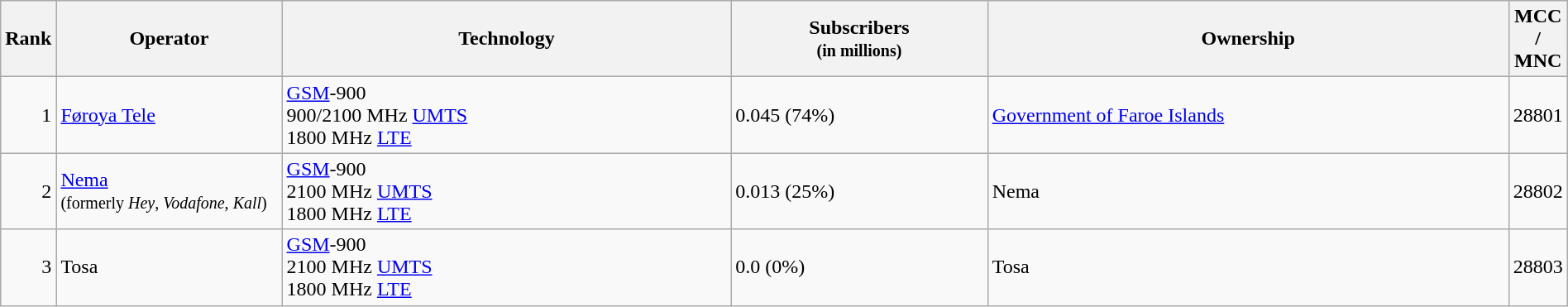<table class="wikitable" style="width:100%;">
<tr>
<th style="width:3%;">Rank</th>
<th style="width:15%;">Operator</th>
<th style="width:30%;">Technology</th>
<th style="width:17%;">Subscribers<br><small>(in millions)</small></th>
<th style="width:35%;">Ownership</th>
<th>MCC / MNC</th>
</tr>
<tr>
<td align=right>1</td>
<td><a href='#'>Føroya Tele</a></td>
<td><a href='#'>GSM</a>-900 <br>900/2100 MHz <a href='#'>UMTS</a> <br>1800 MHz <a href='#'>LTE</a></td>
<td>0.045 (74%)</td>
<td><a href='#'>Government of Faroe Islands</a></td>
<td>28801</td>
</tr>
<tr>
<td align=right>2</td>
<td><a href='#'>Nema</a> <br> <small>(formerly <em>Hey</em>, <em>Vodafone</em>, <em>Kall</em>)</small></td>
<td><a href='#'>GSM</a>-900 <br>2100 MHz <a href='#'>UMTS</a><br>1800 MHz <a href='#'>LTE</a></td>
<td>0.013 (25%)</td>
<td>Nema</td>
<td>28802</td>
</tr>
<tr>
<td align=right>3</td>
<td>Tosa</td>
<td><a href='#'>GSM</a>-900 <br>2100 MHz <a href='#'>UMTS</a><br>1800 MHz <a href='#'>LTE</a></td>
<td>0.0 (0%)</td>
<td>Tosa</td>
<td>28803</td>
</tr>
</table>
